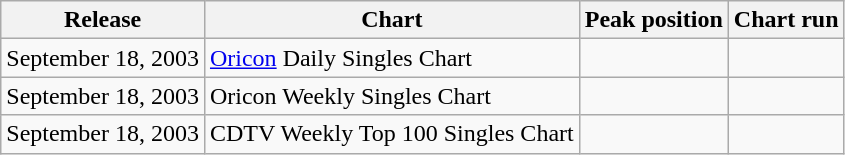<table class="wikitable" style="text-align:center;">
<tr>
<th align="left">Release</th>
<th align="left">Chart</th>
<th align="left">Peak position</th>
<th align="left">Chart run</th>
</tr>
<tr>
<td align="left">September 18, 2003</td>
<td align="left"><a href='#'>Oricon</a> Daily Singles Chart</td>
<td align="left"></td>
<td align="left"></td>
</tr>
<tr>
<td align="left">September 18, 2003</td>
<td align="left">Oricon Weekly Singles Chart</td>
<td align="left"></td>
<td align="left"></td>
</tr>
<tr>
<td align="left">September 18, 2003</td>
<td align="left">CDTV Weekly Top 100 Singles Chart</td>
<td align="left"></td>
<td align="left"></td>
</tr>
</table>
